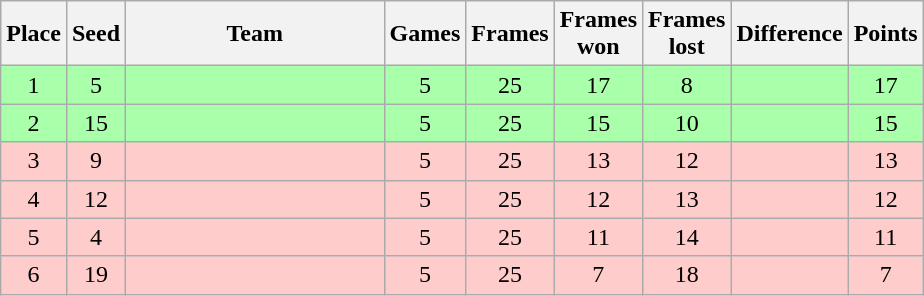<table class="wikitable sortable" style="text-align: center;">
<tr>
<th width=20>Place</th>
<th width=20>Seed</th>
<th width=165>Team</th>
<th width=20>Games</th>
<th width=20>Frames</th>
<th width=20>Frames won</th>
<th width=20>Frames lost</th>
<th width=20>Difference</th>
<th width=20>Points</th>
</tr>
<tr style="background:#aaffaa;">
<td>1</td>
<td>5</td>
<td style="text-align:left;"><strong></strong></td>
<td>5</td>
<td>25</td>
<td>17</td>
<td>8</td>
<td></td>
<td>17</td>
</tr>
<tr style="background:#aaffaa;">
<td>2</td>
<td>15</td>
<td style="text-align:left;"><strong></strong></td>
<td>5</td>
<td>25</td>
<td>15</td>
<td>10</td>
<td></td>
<td>15</td>
</tr>
<tr style="background:#fcc;">
<td>3</td>
<td>9</td>
<td style="text-align:left;"></td>
<td>5</td>
<td>25</td>
<td>13</td>
<td>12</td>
<td></td>
<td>13</td>
</tr>
<tr style="background:#fcc;">
<td>4</td>
<td>12</td>
<td style="text-align:left;"></td>
<td>5</td>
<td>25</td>
<td>12</td>
<td>13</td>
<td></td>
<td>12</td>
</tr>
<tr style="background:#fcc;">
<td>5</td>
<td>4</td>
<td style="text-align:left;"></td>
<td>5</td>
<td>25</td>
<td>11</td>
<td>14</td>
<td></td>
<td>11</td>
</tr>
<tr style="background:#fcc;">
<td>6</td>
<td>19</td>
<td style="text-align:left;"></td>
<td>5</td>
<td>25</td>
<td>7</td>
<td>18</td>
<td></td>
<td>7</td>
</tr>
</table>
